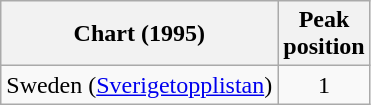<table class="wikitable">
<tr>
<th>Chart (1995)</th>
<th>Peak<br>position</th>
</tr>
<tr>
<td>Sweden (<a href='#'>Sverigetopplistan</a>)</td>
<td align="center">1</td>
</tr>
</table>
